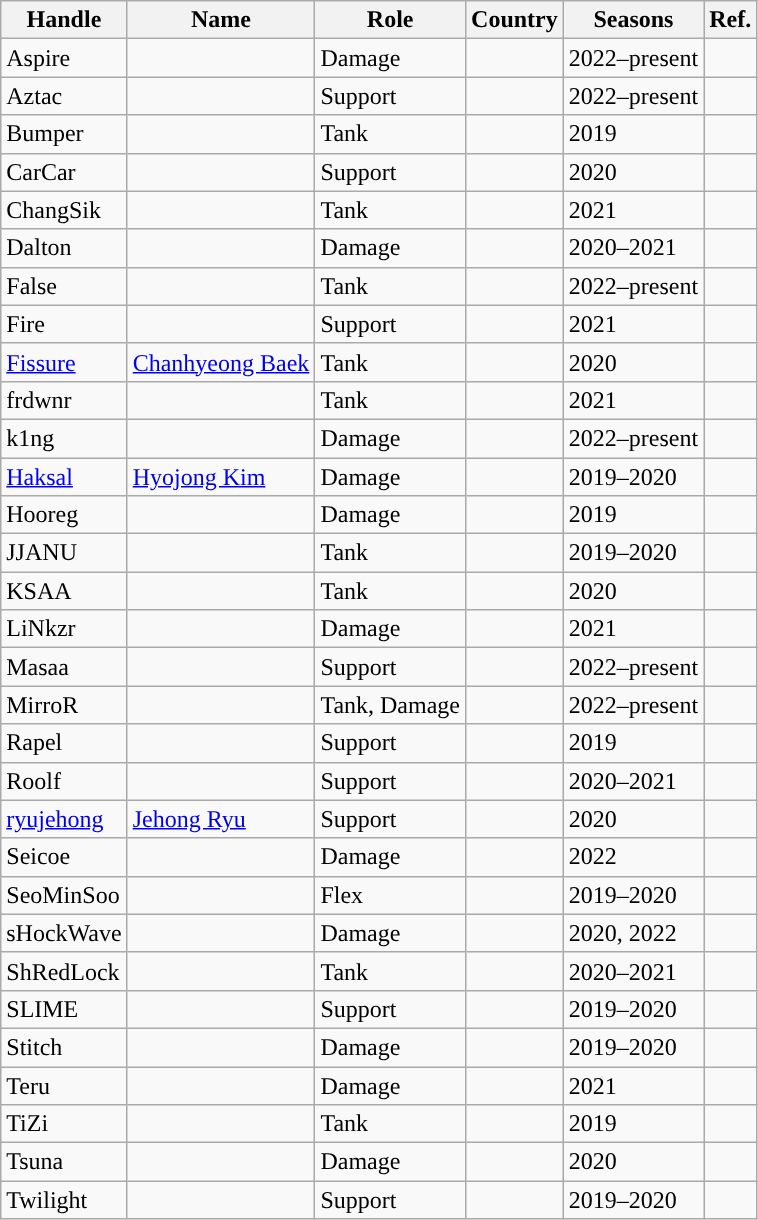<table class="wikitable sortable" style="text-align:left;">
<tr>
<th style="background-color:#">Handle</th>
<th style="background-color:#">Name</th>
<th style="background-color:#">Role</th>
<th style="background-color:#">Country</th>
<th style="background-color:#">Seasons</th>
<th style="background-color:#">Ref.</th>
</tr>
<tr>
<td>Aspire</td>
<td></td>
<td>Damage</td>
<td></td>
<td>2022–present</td>
<td></td>
</tr>
<tr>
<td>Aztac</td>
<td></td>
<td>Support</td>
<td></td>
<td>2022–present</td>
<td></td>
</tr>
<tr>
<td>Bumper</td>
<td></td>
<td>Tank</td>
<td></td>
<td>2019</td>
<td></td>
</tr>
<tr>
<td>CarCar</td>
<td></td>
<td>Support</td>
<td></td>
<td>2020</td>
<td></td>
</tr>
<tr>
<td>ChangSik</td>
<td></td>
<td>Tank</td>
<td></td>
<td>2021</td>
<td></td>
</tr>
<tr>
<td>Dalton</td>
<td></td>
<td>Damage</td>
<td></td>
<td>2020–2021</td>
<td></td>
</tr>
<tr>
<td>False</td>
<td></td>
<td>Tank</td>
<td></td>
<td>2022–present</td>
<td></td>
</tr>
<tr>
<td>Fire</td>
<td></td>
<td>Support</td>
<td></td>
<td>2021</td>
<td></td>
</tr>
<tr>
<td><a href='#'>Fissure</a></td>
<td><a href='#'>Chanhyeong Baek</a></td>
<td>Tank</td>
<td></td>
<td>2020</td>
<td></td>
</tr>
<tr>
<td>frdwnr</td>
<td></td>
<td>Tank</td>
<td></td>
<td>2021</td>
<td></td>
</tr>
<tr>
<td>k1ng</td>
<td></td>
<td>Damage</td>
<td></td>
<td>2022–present</td>
<td></td>
</tr>
<tr>
<td><a href='#'>Haksal</a></td>
<td><a href='#'>Hyojong Kim</a></td>
<td>Damage</td>
<td></td>
<td>2019–2020</td>
<td></td>
</tr>
<tr>
<td>Hooreg</td>
<td></td>
<td>Damage</td>
<td></td>
<td>2019</td>
<td></td>
</tr>
<tr>
<td>JJANU</td>
<td></td>
<td>Tank</td>
<td></td>
<td>2019–2020</td>
<td></td>
</tr>
<tr>
<td>KSAA</td>
<td></td>
<td>Tank</td>
<td></td>
<td>2020</td>
<td></td>
</tr>
<tr>
<td>LiNkzr</td>
<td></td>
<td>Damage</td>
<td></td>
<td>2021</td>
<td></td>
</tr>
<tr>
<td>Masaa</td>
<td></td>
<td>Support</td>
<td></td>
<td>2022–present</td>
<td></td>
</tr>
<tr>
<td>MirroR</td>
<td></td>
<td>Tank, Damage</td>
<td></td>
<td>2022–present</td>
<td></td>
</tr>
<tr>
<td>Rapel</td>
<td></td>
<td>Support</td>
<td></td>
<td>2019</td>
<td></td>
</tr>
<tr>
<td>Roolf</td>
<td></td>
<td>Support</td>
<td></td>
<td>2020–2021</td>
<td></td>
</tr>
<tr>
<td><a href='#'>ryujehong</a></td>
<td><a href='#'>Jehong Ryu</a></td>
<td>Support</td>
<td></td>
<td>2020</td>
<td></td>
</tr>
<tr>
<td>Seicoe</td>
<td></td>
<td>Damage</td>
<td></td>
<td>2022</td>
<td></td>
</tr>
<tr>
<td>SeoMinSoo</td>
<td></td>
<td>Flex</td>
<td></td>
<td>2019–2020</td>
<td></td>
</tr>
<tr>
<td>sHockWave</td>
<td></td>
<td>Damage</td>
<td></td>
<td>2020, 2022</td>
<td></td>
</tr>
<tr>
<td>ShRedLock</td>
<td></td>
<td>Tank</td>
<td></td>
<td>2020–2021</td>
<td></td>
</tr>
<tr>
<td>SLIME</td>
<td></td>
<td>Support</td>
<td></td>
<td>2019–2020</td>
<td></td>
</tr>
<tr>
<td>Stitch</td>
<td></td>
<td>Damage</td>
<td></td>
<td>2019–2020</td>
<td></td>
</tr>
<tr>
<td>Teru</td>
<td></td>
<td>Damage</td>
<td></td>
<td>2021</td>
<td></td>
</tr>
<tr>
<td>TiZi</td>
<td></td>
<td>Tank</td>
<td></td>
<td>2019</td>
<td></td>
</tr>
<tr>
<td>Tsuna</td>
<td></td>
<td>Damage</td>
<td></td>
<td>2020</td>
<td></td>
</tr>
<tr>
<td>Twilight</td>
<td></td>
<td>Support</td>
<td></td>
<td>2019–2020</td>
<td></td>
</tr>
</table>
